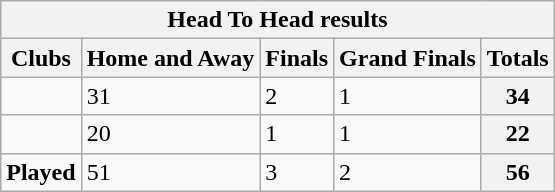<table class="wikitable">
<tr>
<th colspan="5">Head To Head results</th>
</tr>
<tr>
<th>Clubs</th>
<th>Home and Away</th>
<th>Finals</th>
<th>Grand Finals</th>
<th>Totals</th>
</tr>
<tr>
<td> <strong></strong></td>
<td>31</td>
<td>2</td>
<td>1</td>
<th>34</th>
</tr>
<tr>
<td> <strong></strong></td>
<td>20</td>
<td>1</td>
<td>1</td>
<th>22</th>
</tr>
<tr>
<td><strong>Played</strong></td>
<td>51</td>
<td>3</td>
<td>2</td>
<th>56</th>
</tr>
</table>
